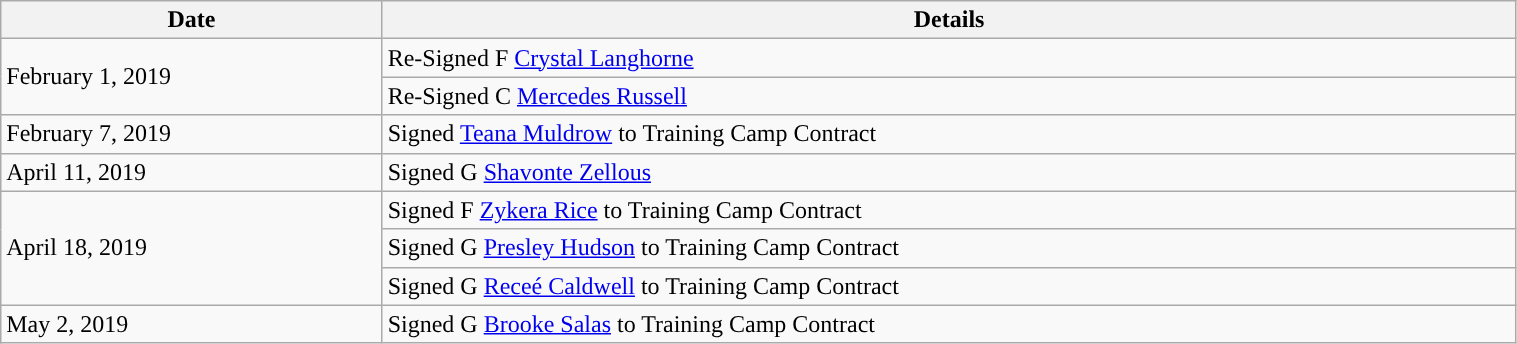<table class="wikitable" style="width:80%">
<tr>
<th>Date</th>
<th>Details</th>
</tr>
<tr>
<td rowspan=2>February 1, 2019</td>
<td>Re-Signed F <a href='#'>Crystal Langhorne</a></td>
</tr>
<tr>
<td>Re-Signed C <a href='#'>Mercedes Russell</a></td>
</tr>
<tr>
<td>February 7, 2019</td>
<td>Signed <a href='#'>Teana Muldrow</a> to Training Camp Contract</td>
</tr>
<tr>
<td>April 11, 2019</td>
<td>Signed G <a href='#'>Shavonte Zellous</a></td>
</tr>
<tr>
<td rowspan=3>April 18, 2019</td>
<td>Signed F <a href='#'>Zykera Rice</a> to Training Camp Contract</td>
</tr>
<tr>
<td>Signed G <a href='#'>Presley Hudson</a> to Training Camp Contract</td>
</tr>
<tr>
<td>Signed G <a href='#'>Receé Caldwell</a> to Training Camp Contract</td>
</tr>
<tr>
<td>May 2, 2019</td>
<td>Signed G <a href='#'>Brooke Salas</a> to Training Camp Contract</td>
</tr>
</table>
